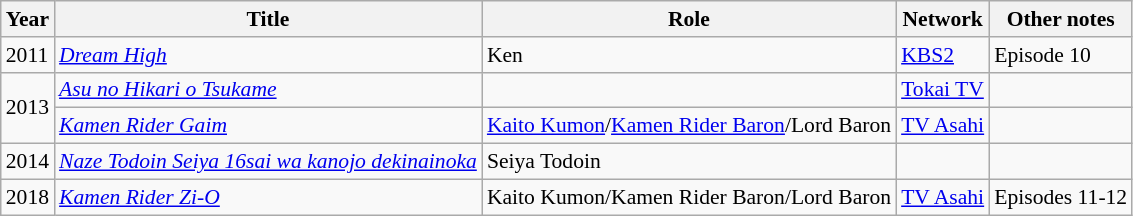<table class="wikitable" style="font-size: 90%;">
<tr>
<th>Year</th>
<th>Title</th>
<th>Role</th>
<th>Network</th>
<th>Other notes</th>
</tr>
<tr>
<td>2011</td>
<td><em><a href='#'>Dream High</a></em></td>
<td>Ken</td>
<td><a href='#'>KBS2</a></td>
<td>Episode 10</td>
</tr>
<tr>
<td rowspan="2">2013</td>
<td><em><a href='#'>Asu no Hikari o Tsukame</a></em></td>
<td></td>
<td><a href='#'>Tokai TV</a></td>
<td></td>
</tr>
<tr>
<td><em><a href='#'>Kamen Rider Gaim</a></em></td>
<td><a href='#'>Kaito Kumon</a>/<a href='#'>Kamen Rider Baron</a>/Lord Baron</td>
<td><a href='#'>TV Asahi</a></td>
<td></td>
</tr>
<tr>
<td>2014</td>
<td><em><a href='#'>Naze Todoin Seiya 16sai wa kanojo dekinainoka</a></em></td>
<td>Seiya Todoin</td>
<td></td>
<td></td>
</tr>
<tr>
<td>2018</td>
<td><em><a href='#'>Kamen Rider Zi-O</a></em></td>
<td>Kaito Kumon/Kamen Rider Baron/Lord Baron</td>
<td><a href='#'>TV Asahi</a></td>
<td>Episodes 11-12</td>
</tr>
</table>
